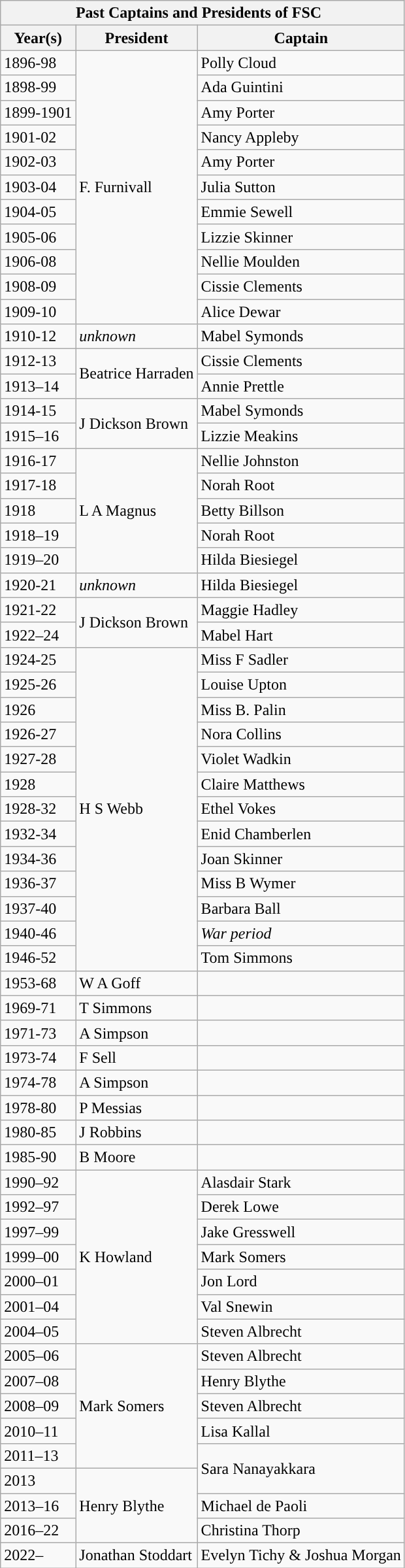<table class="wikitable collapsible collapsed">
<tr>
<th colspan="3">Past Captains and Presidents of FSC  </th>
</tr>
<tr>
<th>Year(s)</th>
<th>President</th>
<th>Captain</th>
</tr>
<tr>
<td>1896-98</td>
<td rowspan="11">F. Furnivall</td>
<td>Polly Cloud</td>
</tr>
<tr>
<td>1898-99</td>
<td>Ada Guintini</td>
</tr>
<tr>
<td>1899-1901</td>
<td>Amy Porter</td>
</tr>
<tr>
<td>1901-02</td>
<td>Nancy Appleby</td>
</tr>
<tr>
<td>1902-03</td>
<td>Amy Porter</td>
</tr>
<tr>
<td>1903-04</td>
<td>Julia Sutton</td>
</tr>
<tr>
<td>1904-05</td>
<td>Emmie Sewell</td>
</tr>
<tr>
<td>1905-06</td>
<td>Lizzie Skinner</td>
</tr>
<tr>
<td>1906-08</td>
<td>Nellie Moulden</td>
</tr>
<tr>
<td>1908-09</td>
<td>Cissie Clements</td>
</tr>
<tr>
<td>1909-10</td>
<td>Alice Dewar</td>
</tr>
<tr>
<td>1910-12</td>
<td><em>unknown</em></td>
<td>Mabel Symonds</td>
</tr>
<tr>
<td>1912-13</td>
<td rowspan="2">Beatrice Harraden</td>
<td>Cissie Clements</td>
</tr>
<tr>
<td>1913–14</td>
<td>Annie Prettle</td>
</tr>
<tr>
<td>1914-15</td>
<td rowspan="2">J Dickson Brown</td>
<td>Mabel Symonds</td>
</tr>
<tr>
<td>1915–16</td>
<td>Lizzie Meakins</td>
</tr>
<tr>
<td>1916-17</td>
<td rowspan="5">L A Magnus</td>
<td>Nellie Johnston</td>
</tr>
<tr>
<td>1917-18</td>
<td>Norah Root</td>
</tr>
<tr>
<td>1918</td>
<td>Betty Billson</td>
</tr>
<tr>
<td>1918–19</td>
<td>Norah Root</td>
</tr>
<tr>
<td>1919–20</td>
<td>Hilda Biesiegel</td>
</tr>
<tr>
<td>1920-21</td>
<td><em>unknown</em></td>
<td>Hilda Biesiegel</td>
</tr>
<tr>
<td>1921-22</td>
<td rowspan="2">J Dickson Brown</td>
<td>Maggie Hadley</td>
</tr>
<tr>
<td>1922–24</td>
<td>Mabel Hart</td>
</tr>
<tr>
<td>1924-25</td>
<td rowspan="13">H S Webb</td>
<td>Miss F Sadler</td>
</tr>
<tr>
<td>1925-26</td>
<td>Louise Upton</td>
</tr>
<tr>
<td>1926</td>
<td>Miss B. Palin</td>
</tr>
<tr>
<td>1926-27</td>
<td>Nora Collins</td>
</tr>
<tr>
<td>1927-28</td>
<td>Violet Wadkin</td>
</tr>
<tr>
<td>1928</td>
<td>Claire Matthews</td>
</tr>
<tr>
<td>1928-32</td>
<td>Ethel Vokes</td>
</tr>
<tr>
<td>1932-34</td>
<td>Enid Chamberlen</td>
</tr>
<tr>
<td>1934-36</td>
<td>Joan Skinner</td>
</tr>
<tr>
<td>1936-37</td>
<td>Miss B Wymer</td>
</tr>
<tr>
<td>1937-40</td>
<td>Barbara Ball</td>
</tr>
<tr>
<td>1940-46</td>
<td><em>War period</em></td>
</tr>
<tr>
<td>1946-52</td>
<td>Tom Simmons</td>
</tr>
<tr>
<td>1953-68</td>
<td>W A Goff</td>
<td></td>
</tr>
<tr>
<td>1969-71</td>
<td>T Simmons</td>
<td></td>
</tr>
<tr>
<td>1971-73</td>
<td>A Simpson</td>
<td></td>
</tr>
<tr>
<td>1973-74</td>
<td>F Sell</td>
<td></td>
</tr>
<tr>
<td>1974-78</td>
<td>A Simpson</td>
<td></td>
</tr>
<tr>
<td>1978-80</td>
<td>P Messias</td>
<td></td>
</tr>
<tr>
<td>1980-85</td>
<td>J Robbins</td>
<td></td>
</tr>
<tr>
<td>1985-90</td>
<td>B Moore</td>
<td></td>
</tr>
<tr>
<td>1990–92</td>
<td rowspan="7">K Howland</td>
<td>Alasdair Stark</td>
</tr>
<tr>
<td>1992–97</td>
<td>Derek Lowe</td>
</tr>
<tr>
<td>1997–99</td>
<td>Jake Gresswell</td>
</tr>
<tr>
<td>1999–00</td>
<td>Mark Somers</td>
</tr>
<tr>
<td>2000–01</td>
<td>Jon Lord</td>
</tr>
<tr>
<td>2001–04</td>
<td>Val Snewin</td>
</tr>
<tr>
<td>2004–05</td>
<td>Steven Albrecht</td>
</tr>
<tr>
<td>2005–06</td>
<td rowspan="5">Mark Somers</td>
<td>Steven Albrecht</td>
</tr>
<tr>
<td>2007–08</td>
<td>Henry Blythe</td>
</tr>
<tr>
<td>2008–09</td>
<td>Steven Albrecht</td>
</tr>
<tr>
<td>2010–11</td>
<td>Lisa Kallal</td>
</tr>
<tr>
<td>2011–13</td>
<td rowspan=2>Sara Nanayakkara</td>
</tr>
<tr>
<td>2013</td>
<td rowspan="3">Henry Blythe</td>
</tr>
<tr>
<td>2013–16</td>
<td>Michael de Paoli</td>
</tr>
<tr>
<td>2016–22</td>
<td>Christina Thorp</td>
</tr>
<tr>
<td>2022–</td>
<td>Jonathan Stoddart</td>
<td>Evelyn Tichy & Joshua Morgan</td>
</tr>
</table>
